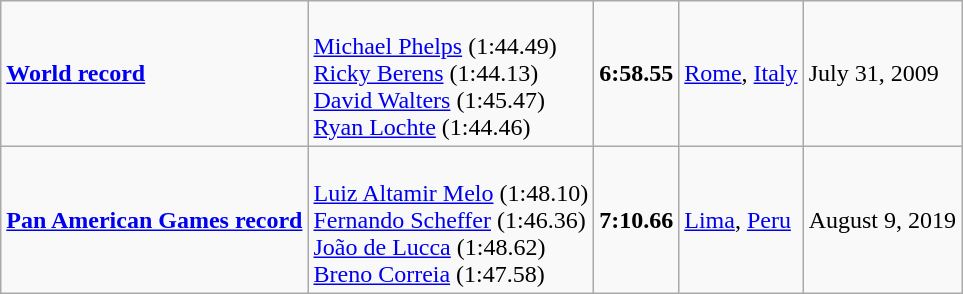<table class="wikitable">
<tr>
<td><strong><a href='#'>World record</a></strong></td>
<td><br><a href='#'>Michael Phelps</a> (1:44.49)<br><a href='#'>Ricky Berens</a> (1:44.13)<br><a href='#'>David Walters</a> (1:45.47)<br><a href='#'>Ryan Lochte</a> (1:44.46)</td>
<td><strong>6:58.55</strong></td>
<td><a href='#'>Rome</a>, <a href='#'>Italy</a></td>
<td>July 31, 2009</td>
</tr>
<tr>
<td><strong><a href='#'>Pan American Games record</a></strong></td>
<td><br><a href='#'>Luiz Altamir Melo</a> (1:48.10)<br><a href='#'>Fernando Scheffer</a> (1:46.36)<br><a href='#'>João de Lucca</a> (1:48.62)<br><a href='#'>Breno Correia</a>  (1:47.58)</td>
<td><strong>7:10.66</strong></td>
<td><a href='#'>Lima</a>, <a href='#'>Peru</a></td>
<td>August 9, 2019</td>
</tr>
</table>
